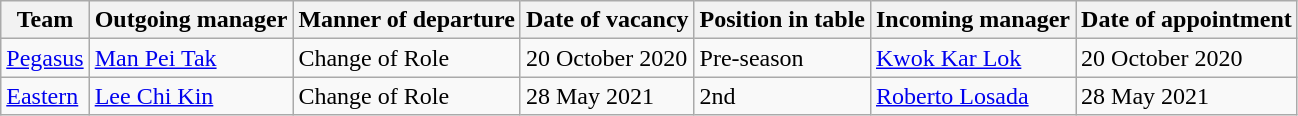<table class="wikitable">
<tr>
<th>Team</th>
<th>Outgoing manager</th>
<th>Manner of departure</th>
<th>Date of vacancy</th>
<th>Position in table</th>
<th>Incoming manager</th>
<th>Date of appointment</th>
</tr>
<tr>
<td><a href='#'>Pegasus</a></td>
<td> <a href='#'>Man Pei Tak</a></td>
<td>Change of Role</td>
<td>20 October 2020</td>
<td>Pre-season</td>
<td> <a href='#'>Kwok Kar Lok</a></td>
<td>20 October 2020</td>
</tr>
<tr>
<td><a href='#'>Eastern</a></td>
<td> <a href='#'>Lee Chi Kin</a></td>
<td>Change of Role</td>
<td>28 May 2021</td>
<td>2nd</td>
<td> <a href='#'>Roberto Losada</a></td>
<td>28 May 2021</td>
</tr>
</table>
